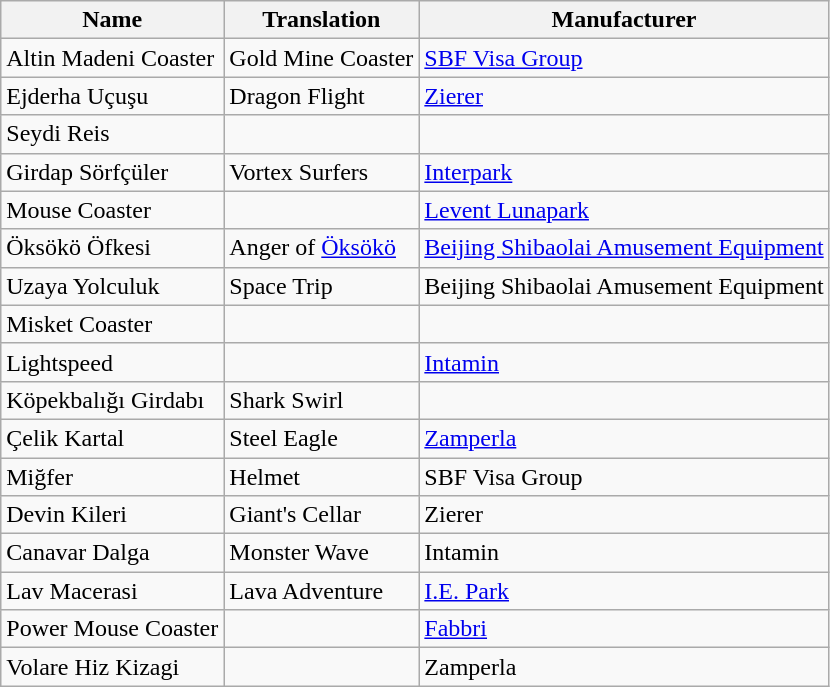<table class="wikitable">
<tr>
<th>Name</th>
<th>Translation</th>
<th>Manufacturer</th>
</tr>
<tr>
<td>Altin Madeni Coaster</td>
<td>Gold Mine Coaster</td>
<td><a href='#'>SBF Visa Group</a></td>
</tr>
<tr>
<td>Ejderha Uçuşu</td>
<td>Dragon Flight</td>
<td><a href='#'>Zierer</a></td>
</tr>
<tr>
<td>Seydi Reis</td>
<td></td>
<td></td>
</tr>
<tr>
<td>Girdap Sörfçüler</td>
<td>Vortex Surfers</td>
<td><a href='#'>Interpark</a></td>
</tr>
<tr>
<td>Mouse Coaster</td>
<td></td>
<td><a href='#'>Levent Lunapark</a></td>
</tr>
<tr>
<td>Öksökö Öfkesi</td>
<td>Anger of <a href='#'>Öksökö</a></td>
<td><a href='#'>Beijing Shibaolai Amusement Equipment</a></td>
</tr>
<tr>
<td>Uzaya Yolculuk</td>
<td>Space Trip</td>
<td>Beijing Shibaolai Amusement Equipment</td>
</tr>
<tr>
<td>Misket Coaster</td>
<td></td>
<td></td>
</tr>
<tr>
<td>Lightspeed</td>
<td></td>
<td><a href='#'>Intamin</a></td>
</tr>
<tr>
<td>Köpekbalığı Girdabı</td>
<td>Shark Swirl</td>
<td></td>
</tr>
<tr>
<td>Çelik Kartal</td>
<td>Steel Eagle</td>
<td><a href='#'>Zamperla</a></td>
</tr>
<tr>
<td>Miğfer</td>
<td>Helmet</td>
<td>SBF Visa Group</td>
</tr>
<tr>
<td>Devin Kileri</td>
<td>Giant's Cellar</td>
<td>Zierer</td>
</tr>
<tr>
<td>Canavar Dalga</td>
<td>Monster Wave</td>
<td>Intamin</td>
</tr>
<tr>
<td>Lav Macerasi</td>
<td>Lava Adventure</td>
<td><a href='#'>I.E. Park</a></td>
</tr>
<tr>
<td>Power Mouse Coaster</td>
<td></td>
<td><a href='#'>Fabbri</a></td>
</tr>
<tr>
<td>Volare Hiz Kizagi</td>
<td></td>
<td>Zamperla</td>
</tr>
</table>
